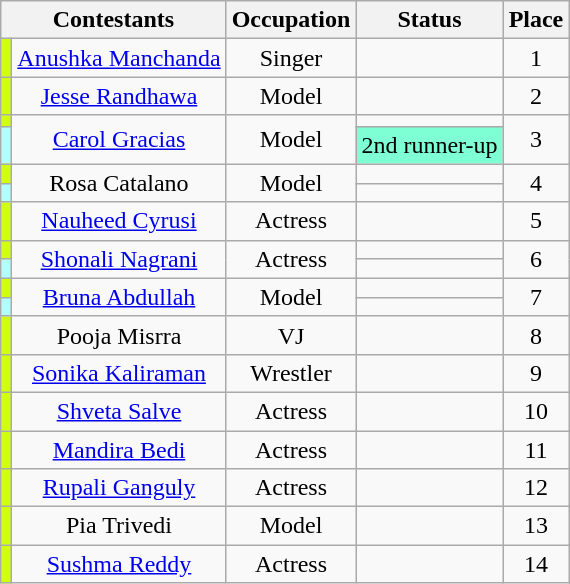<table class="wikitable sortable" style="text-align:center;">
<tr>
<th colspan="2">Contestants</th>
<th>Occupation</th>
<th>Status</th>
<th>Place</th>
</tr>
<tr>
<td style="background:#D0FF14;"></td>
<td><a href='#'>Anushka Manchanda</a></td>
<td>Singer</td>
<td></td>
<td>1</td>
</tr>
<tr>
<td style="background:#D0FF14;"></td>
<td><a href='#'>Jesse Randhawa</a></td>
<td>Model</td>
<td></td>
<td>2</td>
</tr>
<tr>
<td style="background:#D0FF14;"></td>
<td rowspan="2"><a href='#'>Carol Gracias</a></td>
<td rowspan="2">Model</td>
<td></td>
<td rowspan="2">3</td>
</tr>
<tr>
<td style="background:#B2FFFF;"></td>
<td bgcolor="#7FFFD4">2nd runner-up</td>
</tr>
<tr>
<td style="background:#D0FF14;"></td>
<td rowspan="2">Rosa Catalano</td>
<td rowspan="2">Model</td>
<td></td>
<td rowspan="2">4</td>
</tr>
<tr>
<td style="background:#B2FFFF;"></td>
<td></td>
</tr>
<tr>
<td style="background:#D0FF14;"></td>
<td><a href='#'>Nauheed Cyrusi</a></td>
<td>Actress</td>
<td></td>
<td>5</td>
</tr>
<tr>
<td style="background:#D0FF14;"></td>
<td rowspan="2"><a href='#'>Shonali Nagrani</a></td>
<td rowspan="2">Actress</td>
<td></td>
<td rowspan="2">6</td>
</tr>
<tr>
<td style="background:#B2FFFF;"></td>
<td></td>
</tr>
<tr>
<td style="background:#D0FF14;"></td>
<td rowspan="2"><a href='#'>Bruna Abdullah</a></td>
<td rowspan="2">Model</td>
<td></td>
<td rowspan="2">7</td>
</tr>
<tr>
<td style="background:#B2FFFF;"></td>
<td></td>
</tr>
<tr>
<td style="background:#D0FF14;"></td>
<td>Pooja Misrra</td>
<td>VJ</td>
<td></td>
<td>8</td>
</tr>
<tr>
<td style="background:#D0FF14;"></td>
<td><a href='#'>Sonika Kaliraman</a></td>
<td>Wrestler</td>
<td></td>
<td>9</td>
</tr>
<tr>
<td style="background:#D0FF14;"></td>
<td><a href='#'>Shveta Salve</a></td>
<td>Actress</td>
<td></td>
<td>10</td>
</tr>
<tr>
<td style="background:#D0FF14;"></td>
<td><a href='#'>Mandira Bedi</a></td>
<td>Actress</td>
<td></td>
<td>11</td>
</tr>
<tr>
<td style="background:#D0FF14;"></td>
<td><a href='#'>Rupali Ganguly</a></td>
<td>Actress</td>
<td></td>
<td>12</td>
</tr>
<tr>
<td style="background:#D0FF14;"></td>
<td>Pia Trivedi</td>
<td>Model</td>
<td></td>
<td>13</td>
</tr>
<tr>
<td style="background:#D0FF14;"></td>
<td><a href='#'>Sushma Reddy</a></td>
<td>Actress</td>
<td></td>
<td>14</td>
</tr>
</table>
